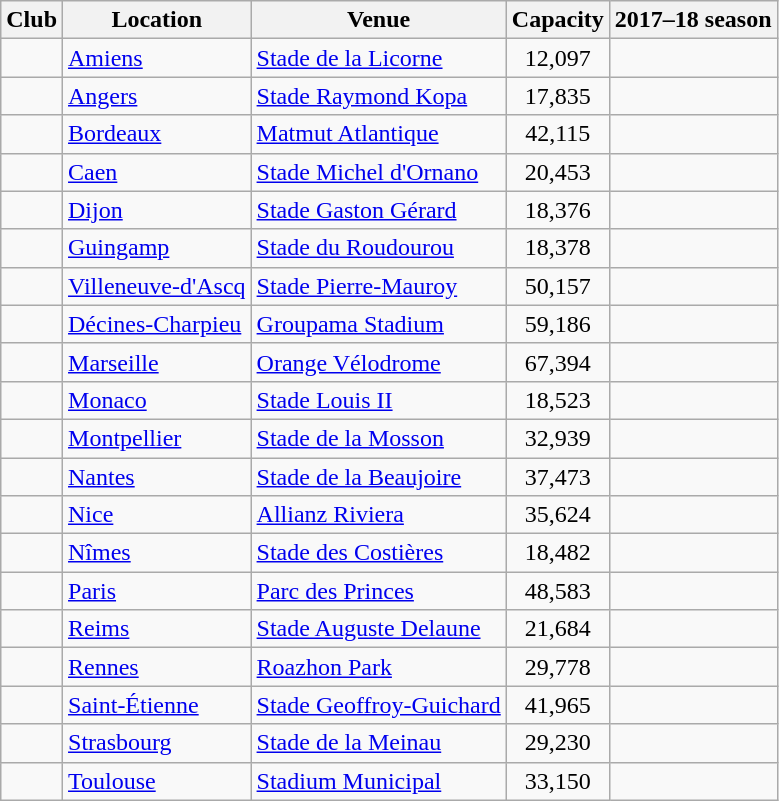<table class="wikitable sortable">
<tr>
<th>Club</th>
<th>Location</th>
<th>Venue</th>
<th>Capacity</th>
<th>2017–18 season</th>
</tr>
<tr>
<td></td>
<td><a href='#'>Amiens</a></td>
<td><a href='#'>Stade de la Licorne</a></td>
<td align="center">12,097</td>
<td align="center"></td>
</tr>
<tr>
<td></td>
<td><a href='#'>Angers</a></td>
<td><a href='#'>Stade Raymond Kopa</a></td>
<td align="center">17,835</td>
<td align="center"></td>
</tr>
<tr>
<td></td>
<td><a href='#'>Bordeaux</a></td>
<td><a href='#'>Matmut Atlantique</a></td>
<td align="center">42,115</td>
<td align="center"></td>
</tr>
<tr>
<td></td>
<td><a href='#'>Caen</a></td>
<td><a href='#'>Stade Michel d'Ornano</a></td>
<td align="center">20,453</td>
<td align="center"></td>
</tr>
<tr>
<td></td>
<td><a href='#'>Dijon</a></td>
<td><a href='#'>Stade Gaston Gérard</a></td>
<td align="center">18,376</td>
<td align="center"></td>
</tr>
<tr>
<td></td>
<td><a href='#'>Guingamp</a></td>
<td><a href='#'>Stade du Roudourou</a></td>
<td align="center">18,378</td>
<td align="center"></td>
</tr>
<tr>
<td></td>
<td><a href='#'>Villeneuve-d'Ascq</a></td>
<td><a href='#'>Stade Pierre-Mauroy</a></td>
<td align="center">50,157</td>
<td align="center"></td>
</tr>
<tr>
<td></td>
<td><a href='#'>Décines-Charpieu</a></td>
<td><a href='#'>Groupama Stadium</a></td>
<td align="center">59,186</td>
<td align="center"></td>
</tr>
<tr>
<td></td>
<td><a href='#'>Marseille</a></td>
<td><a href='#'>Orange Vélodrome</a></td>
<td align="center">67,394</td>
<td align="center"></td>
</tr>
<tr>
<td></td>
<td> <a href='#'>Monaco</a></td>
<td><a href='#'>Stade Louis II</a></td>
<td align="center">18,523</td>
<td align="center"></td>
</tr>
<tr>
<td></td>
<td><a href='#'>Montpellier</a></td>
<td><a href='#'>Stade de la Mosson</a></td>
<td align="center">32,939</td>
<td align="center"></td>
</tr>
<tr>
<td></td>
<td><a href='#'>Nantes</a></td>
<td><a href='#'>Stade de la Beaujoire</a></td>
<td align="center">37,473</td>
<td align="center"></td>
</tr>
<tr>
<td></td>
<td><a href='#'>Nice</a></td>
<td><a href='#'>Allianz Riviera</a></td>
<td align="center">35,624</td>
<td align="center"></td>
</tr>
<tr>
<td></td>
<td><a href='#'>Nîmes</a></td>
<td><a href='#'>Stade des Costières</a></td>
<td align="center">18,482</td>
<td align="center"></td>
</tr>
<tr>
<td></td>
<td><a href='#'>Paris</a></td>
<td><a href='#'>Parc des Princes</a></td>
<td align="center">48,583</td>
<td align="center"></td>
</tr>
<tr>
<td></td>
<td><a href='#'>Reims</a></td>
<td><a href='#'>Stade Auguste Delaune</a></td>
<td align="center">21,684</td>
<td align="center"></td>
</tr>
<tr>
<td></td>
<td><a href='#'>Rennes</a></td>
<td><a href='#'>Roazhon Park</a></td>
<td align="center">29,778</td>
<td align="center"></td>
</tr>
<tr>
<td></td>
<td><a href='#'>Saint-Étienne</a></td>
<td><a href='#'>Stade Geoffroy-Guichard</a></td>
<td align="center">41,965</td>
<td align="center"></td>
</tr>
<tr>
<td></td>
<td><a href='#'>Strasbourg</a></td>
<td><a href='#'>Stade de la Meinau</a></td>
<td align="center">29,230</td>
<td align="center"></td>
</tr>
<tr>
<td></td>
<td><a href='#'>Toulouse</a></td>
<td><a href='#'>Stadium Municipal</a></td>
<td align="center">33,150</td>
<td align="center"></td>
</tr>
</table>
